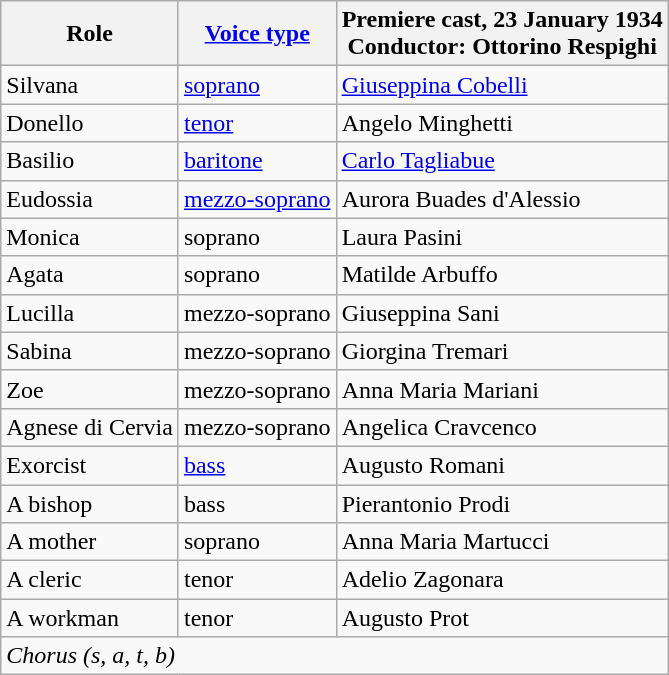<table class="wikitable">
<tr>
<th>Role</th>
<th><a href='#'>Voice type</a></th>
<th>Premiere cast, 23 January 1934<br>Conductor: Ottorino Respighi</th>
</tr>
<tr>
<td>Silvana</td>
<td><a href='#'>soprano</a></td>
<td><a href='#'>Giuseppina Cobelli</a></td>
</tr>
<tr>
<td>Donello</td>
<td><a href='#'>tenor</a></td>
<td>Angelo Minghetti</td>
</tr>
<tr>
<td>Basilio</td>
<td><a href='#'>baritone</a></td>
<td><a href='#'>Carlo Tagliabue</a></td>
</tr>
<tr>
<td>Eudossia</td>
<td><a href='#'>mezzo-soprano</a></td>
<td>Aurora Buades d'Alessio</td>
</tr>
<tr>
<td>Monica</td>
<td>soprano</td>
<td>Laura Pasini</td>
</tr>
<tr>
<td>Agata</td>
<td>soprano</td>
<td>Matilde Arbuffo</td>
</tr>
<tr>
<td>Lucilla</td>
<td>mezzo-soprano</td>
<td>Giuseppina Sani</td>
</tr>
<tr>
<td>Sabina</td>
<td>mezzo-soprano</td>
<td>Giorgina Tremari</td>
</tr>
<tr>
<td>Zoe</td>
<td>mezzo-soprano</td>
<td>Anna Maria Mariani</td>
</tr>
<tr>
<td>Agnese di Cervia</td>
<td>mezzo-soprano</td>
<td>Angelica Cravcenco</td>
</tr>
<tr>
<td>Exorcist</td>
<td><a href='#'>bass</a></td>
<td>Augusto Romani</td>
</tr>
<tr>
<td>A bishop</td>
<td>bass</td>
<td>Pierantonio Prodi</td>
</tr>
<tr>
<td>A mother</td>
<td>soprano</td>
<td>Anna Maria Martucci</td>
</tr>
<tr>
<td>A cleric</td>
<td>tenor</td>
<td>Adelio Zagonara</td>
</tr>
<tr>
<td>A workman</td>
<td>tenor</td>
<td>Augusto Prot</td>
</tr>
<tr>
<td colspan="3"><em>Chorus (s, a, t, b)</em></td>
</tr>
</table>
